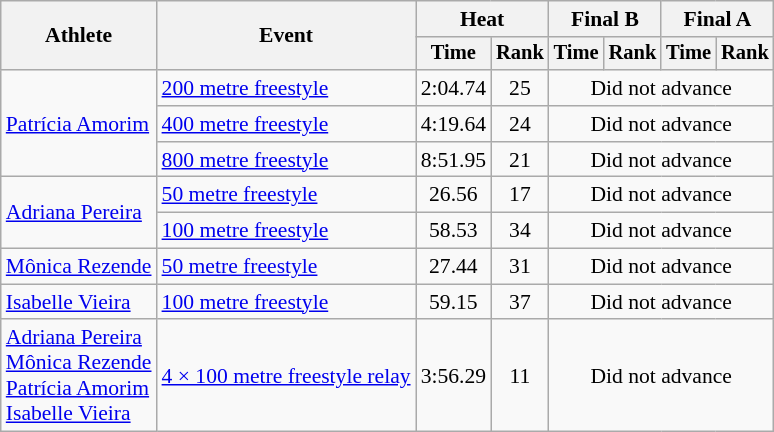<table class=wikitable style="font-size:90%">
<tr>
<th rowspan="2">Athlete</th>
<th rowspan="2">Event</th>
<th colspan="2">Heat</th>
<th colspan="2">Final B</th>
<th colspan="2">Final A</th>
</tr>
<tr style="font-size:95%">
<th>Time</th>
<th>Rank</th>
<th>Time</th>
<th>Rank</th>
<th>Time</th>
<th>Rank</th>
</tr>
<tr align=center>
<td style="text-align:left;" rowspan="3"><a href='#'>Patrícia Amorim</a></td>
<td style="text-align:left;"><a href='#'>200 metre freestyle</a></td>
<td>2:04.74</td>
<td>25</td>
<td colspan=4>Did not advance</td>
</tr>
<tr align=center>
<td style="text-align:left;"><a href='#'>400 metre freestyle</a></td>
<td>4:19.64</td>
<td>24</td>
<td colspan=4>Did not advance</td>
</tr>
<tr align=center>
<td style="text-align:left;"><a href='#'>800 metre freestyle</a></td>
<td>8:51.95</td>
<td>21</td>
<td colspan=4>Did not advance</td>
</tr>
<tr align=center>
<td style="text-align:left;" rowspan="2"><a href='#'>Adriana Pereira</a></td>
<td style="text-align:left;"><a href='#'>50 metre freestyle</a></td>
<td>26.56</td>
<td>17</td>
<td colspan=4>Did not advance</td>
</tr>
<tr align=center>
<td style="text-align:left;"><a href='#'>100 metre freestyle</a></td>
<td>58.53</td>
<td>34</td>
<td colspan=4>Did not advance</td>
</tr>
<tr align=center>
<td style="text-align:left;" rowspan="1"><a href='#'>Mônica Rezende</a></td>
<td style="text-align:left;"><a href='#'>50 metre freestyle</a></td>
<td>27.44</td>
<td>31</td>
<td colspan=4>Did not advance</td>
</tr>
<tr align=center>
<td style="text-align:left;" rowspan="1"><a href='#'>Isabelle Vieira</a></td>
<td style="text-align:left;"><a href='#'>100 metre freestyle</a></td>
<td>59.15</td>
<td>37</td>
<td colspan=4>Did not advance</td>
</tr>
<tr align=center>
<td style="text-align:left;" rowspan="1"><a href='#'>Adriana Pereira</a><br><a href='#'>Mônica Rezende</a><br><a href='#'>Patrícia Amorim</a><br><a href='#'>Isabelle Vieira</a></td>
<td align=left><a href='#'>4 × 100 metre freestyle relay</a></td>
<td>3:56.29</td>
<td>11</td>
<td colspan=4>Did not advance</td>
</tr>
</table>
